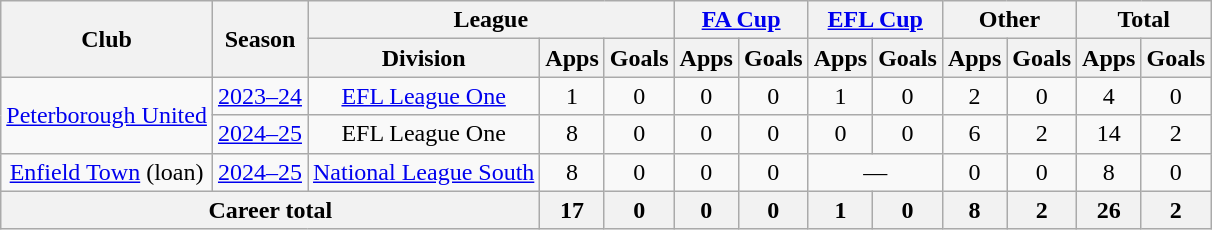<table class="wikitable" style="text-align:center;">
<tr>
<th rowspan="2">Club</th>
<th rowspan="2">Season</th>
<th colspan="3">League</th>
<th colspan="2"><a href='#'>FA Cup</a></th>
<th colspan="2"><a href='#'>EFL Cup</a></th>
<th colspan="2">Other</th>
<th colspan="2">Total</th>
</tr>
<tr>
<th>Division</th>
<th>Apps</th>
<th>Goals</th>
<th>Apps</th>
<th>Goals</th>
<th>Apps</th>
<th>Goals</th>
<th>Apps</th>
<th>Goals</th>
<th>Apps</th>
<th>Goals</th>
</tr>
<tr>
<td rowspan="2"><a href='#'>Peterborough United</a></td>
<td><a href='#'>2023–24</a></td>
<td><a href='#'>EFL League One</a></td>
<td>1</td>
<td>0</td>
<td>0</td>
<td>0</td>
<td>1</td>
<td>0</td>
<td>2</td>
<td>0</td>
<td>4</td>
<td>0</td>
</tr>
<tr>
<td><a href='#'>2024–25</a></td>
<td>EFL League One</td>
<td>8</td>
<td>0</td>
<td>0</td>
<td>0</td>
<td>0</td>
<td>0</td>
<td>6</td>
<td>2</td>
<td>14</td>
<td>2</td>
</tr>
<tr>
<td><a href='#'>Enfield Town</a> (loan)</td>
<td><a href='#'>2024–25</a></td>
<td><a href='#'>National League South</a></td>
<td>8</td>
<td>0</td>
<td>0</td>
<td>0</td>
<td colspan="2">—</td>
<td>0</td>
<td>0</td>
<td>8</td>
<td>0</td>
</tr>
<tr>
<th colspan="3">Career total</th>
<th>17</th>
<th>0</th>
<th>0</th>
<th>0</th>
<th>1</th>
<th>0</th>
<th>8</th>
<th>2</th>
<th>26</th>
<th>2</th>
</tr>
</table>
